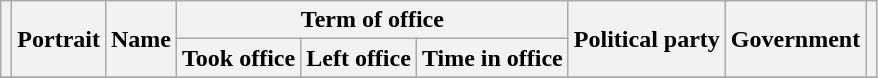<table class="wikitable" style="text-align:center;">
<tr>
<th rowspan=2></th>
<th rowspan=2>Portrait</th>
<th rowspan=2>Name<br></th>
<th colspan=3>Term of office</th>
<th colspan=2 rowspan=2>Political party</th>
<th rowspan=2>Government</th>
<th rowspan=2></th>
</tr>
<tr>
<th>Took office</th>
<th>Left office</th>
<th>Time in office</th>
</tr>
<tr>
</tr>
</table>
